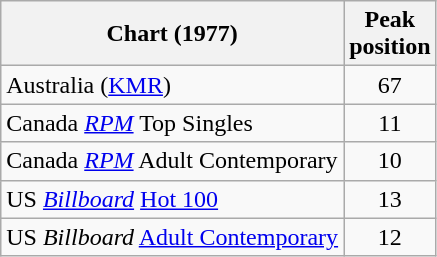<table class="wikitable sortable">
<tr>
<th align="left">Chart (1977)</th>
<th align="left">Peak<br>position</th>
</tr>
<tr>
<td align="left">Australia (<a href='#'>KMR</a>)</td>
<td style="text-align:center;">67</td>
</tr>
<tr>
<td align="left">Canada <a href='#'><em>RPM</em></a> Top Singles</td>
<td style="text-align:center;">11</td>
</tr>
<tr>
<td align="left">Canada <a href='#'><em>RPM</em></a> Adult Contemporary</td>
<td style="text-align:center;">10</td>
</tr>
<tr>
<td align="left">US <em><a href='#'>Billboard</a></em> <a href='#'>Hot 100</a></td>
<td style="text-align:center;">13</td>
</tr>
<tr>
<td align="left">US <em>Billboard</em> <a href='#'>Adult Contemporary</a></td>
<td style="text-align:center;">12</td>
</tr>
</table>
